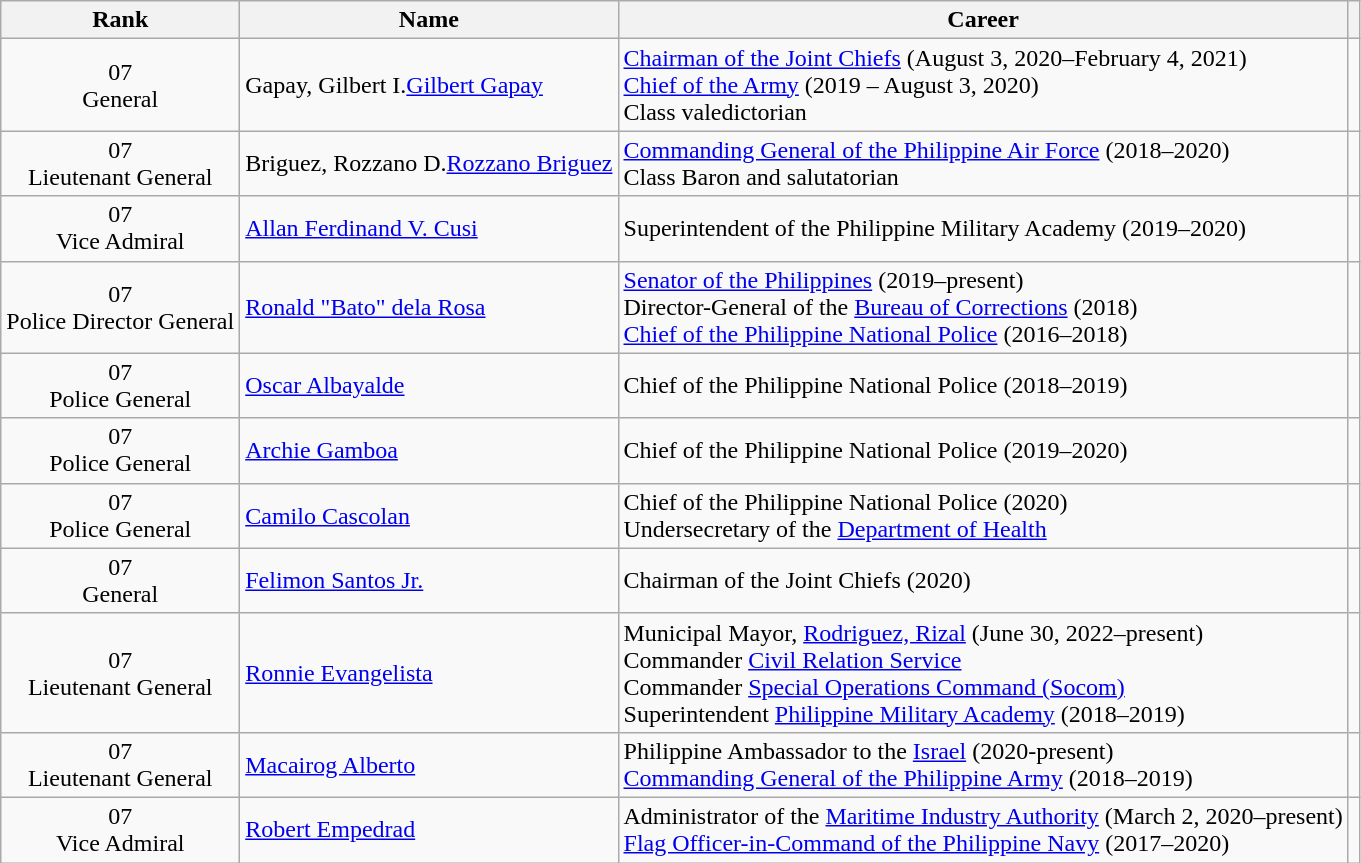<table class="wikitable sortable" border="1">
<tr>
<th scope="col" align = "center">Rank</th>
<th scope="col" align = "center">Name</th>
<th scope="col" class="unsortable">Career</th>
<th scope="col" class="unsortable"></th>
</tr>
<tr>
<td scope="row" align = "center"><span>07</span><br>General</td>
<td><span>Gapay, Gilbert I.</span><a href='#'>Gilbert Gapay</a></td>
<td><a href='#'>Chairman of the Joint Chiefs</a> (August 3, 2020–February 4, 2021)<br><a href='#'>Chief of the Army</a> (2019 – August 3, 2020)<br>Class valedictorian</td>
<td></td>
</tr>
<tr>
<td scope="row" align = "center"><span>07</span><br>Lieutenant General</td>
<td><span>Briguez, Rozzano D.</span><a href='#'>Rozzano Briguez</a></td>
<td><a href='#'>Commanding General of the Philippine Air Force</a> (2018–2020)<br>Class Baron and salutatorian</td>
<td></td>
</tr>
<tr>
<td scope="row" align = "center"><span>07</span><br>Vice Admiral</td>
<td><a href='#'>Allan Ferdinand V. Cusi</a></td>
<td>Superintendent of the Philippine Military Academy (2019–2020)</td>
<td></td>
</tr>
<tr>
<td scope="row" align = "center"><span>07</span><br>Police Director General</td>
<td><a href='#'>Ronald "Bato" dela Rosa</a></td>
<td><a href='#'>Senator of the Philippines</a> (2019–present)<br>Director-General of the <a href='#'>Bureau of Corrections</a> (2018) <br> <a href='#'>Chief of the Philippine National Police</a> (2016–2018)</td>
<td></td>
</tr>
<tr>
<td scope="row" align = "center"><span>07</span><br>Police General</td>
<td><a href='#'>Oscar Albayalde</a></td>
<td>Chief of the Philippine National Police (2018–2019)</td>
<td></td>
</tr>
<tr>
<td scope="row" align = "center"><span>07</span><br>Police General</td>
<td><a href='#'>Archie Gamboa</a></td>
<td>Chief of the Philippine National Police (2019–2020)</td>
<td></td>
</tr>
<tr>
<td scope="row" align = "center"><span>07</span><br>Police General</td>
<td><a href='#'>Camilo Cascolan</a></td>
<td>Chief of the Philippine National Police (2020)<br>Undersecretary of the <a href='#'>Department of Health</a></td>
<td></td>
</tr>
<tr>
<td scope="row" align = "center"><span>07</span><br>General</td>
<td><a href='#'>Felimon Santos Jr.</a></td>
<td>Chairman of the Joint Chiefs (2020)</td>
<td></td>
</tr>
<tr>
<td scope="row" align = "center"><span>07</span><br>Lieutenant General</td>
<td><a href='#'>Ronnie Evangelista</a></td>
<td>Municipal Mayor, <a href='#'>Rodriguez, Rizal</a> (June 30, 2022–present) <br>Commander <a href='#'>Civil Relation Service</a> <br>Commander <a href='#'>Special Operations Command (Socom)</a> <br>Superintendent <a href='#'>Philippine Military Academy</a> (2018–2019)</td>
<td></td>
</tr>
<tr>
<td scope="row" align = "center"><span>07</span><br>Lieutenant General</td>
<td><a href='#'>Macairog Alberto</a></td>
<td>Philippine Ambassador to the <a href='#'>Israel</a> (2020-present)<br><a href='#'>Commanding General of the Philippine Army</a> (2018–2019)</td>
<td></td>
</tr>
<tr>
<td scope="row" align = "center"><span>07</span><br>Vice Admiral</td>
<td><a href='#'>Robert Empedrad</a></td>
<td>Administrator of the <a href='#'>Maritime Industry Authority</a> (March 2, 2020–present)<br><a href='#'>Flag Officer-in-Command of the Philippine Navy</a> (2017–2020)</td>
<td></td>
</tr>
</table>
